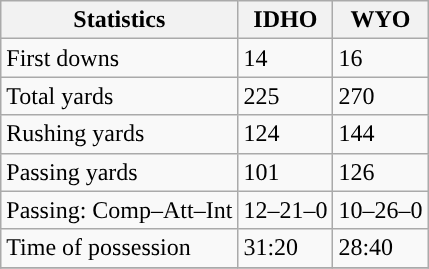<table class="wikitable" style="float: left;">
<tr>
<th>Statistics</th>
<th>IDHO</th>
<th>WYO</th>
</tr>
<tr>
<td>First downs</td>
<td>14</td>
<td>16</td>
</tr>
<tr>
<td>Total yards</td>
<td>225</td>
<td>270</td>
</tr>
<tr>
<td>Rushing yards</td>
<td>124</td>
<td>144</td>
</tr>
<tr>
<td>Passing yards</td>
<td>101</td>
<td>126</td>
</tr>
<tr>
<td>Passing: Comp–Att–Int</td>
<td>12–21–0</td>
<td>10–26–0</td>
</tr>
<tr>
<td>Time of possession</td>
<td>31:20</td>
<td>28:40</td>
</tr>
<tr>
</tr>
</table>
